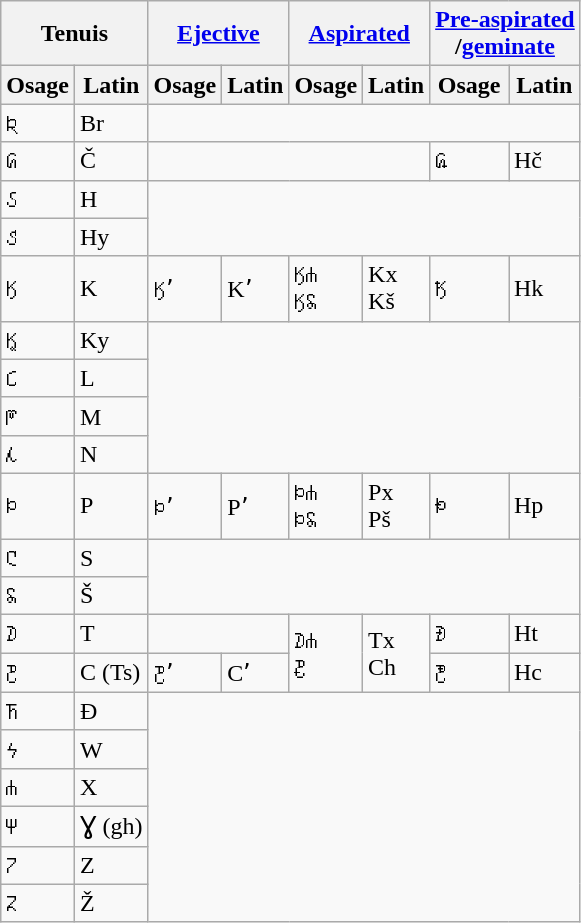<table class=wikitable>
<tr>
<th colspan=2>Tenuis</th>
<th colspan=2><a href='#'>Ejective</a></th>
<th colspan=2><a href='#'>Aspirated</a></th>
<th colspan=2><a href='#'>Pre-aspirated</a><br>/<a href='#'>geminate</a></th>
</tr>
<tr>
<th>Osage</th>
<th>Latin</th>
<th>Osage</th>
<th>Latin</th>
<th>Osage</th>
<th>Latin</th>
<th>Osage</th>
<th>Latin</th>
</tr>
<tr>
<td>𐒴</td>
<td>Br</td>
</tr>
<tr>
<td>𐒵</td>
<td>Č</td>
<td colspan=4></td>
<td>𐒶</td>
<td>Hč</td>
</tr>
<tr>
<td>𐒹</td>
<td>H</td>
</tr>
<tr>
<td>𐒺</td>
<td>Hy</td>
</tr>
<tr>
<td>𐒼</td>
<td>K</td>
<td>𐒼ʼ</td>
<td>Kʼ</td>
<td>𐒼𐓐<br>𐒼𐓇</td>
<td>Kx<br>Kš</td>
<td>𐒽</td>
<td>Hk</td>
</tr>
<tr>
<td>𐒾</td>
<td>Ky</td>
</tr>
<tr>
<td>𐒿</td>
<td>L</td>
</tr>
<tr>
<td>𐓀</td>
<td>M</td>
</tr>
<tr>
<td>𐓁</td>
<td>N</td>
</tr>
<tr>
<td>𐓄</td>
<td>P</td>
<td>𐓄ʼ</td>
<td>Pʼ</td>
<td>𐓄𐓐<br>𐓄𐓇</td>
<td>Px<br>Pš</td>
<td>𐓅</td>
<td>Hp</td>
</tr>
<tr>
<td>𐓆</td>
<td>S</td>
</tr>
<tr>
<td>𐓇</td>
<td>Š</td>
</tr>
<tr>
<td>𐓈</td>
<td>T</td>
<td colspan=2></td>
<td rowspan=2>𐓈𐓐<br>𐓌</td>
<td rowspan=2>Tx<br>Ch</td>
<td>𐓉</td>
<td>Ht</td>
</tr>
<tr>
<td>𐓊</td>
<td>C (Ts)</td>
<td>𐓊ʼ</td>
<td>Cʼ</td>
<td>𐓋</td>
<td>Hc</td>
</tr>
<tr>
<td>𐓍</td>
<td>Ð</td>
</tr>
<tr>
<td>𐓏</td>
<td>W</td>
</tr>
<tr>
<td>𐓐</td>
<td>X</td>
</tr>
<tr>
<td>𐓑</td>
<td>Ɣ (gh)</td>
</tr>
<tr>
<td>𐓒</td>
<td>Z</td>
</tr>
<tr>
<td>𐓓</td>
<td>Ž</td>
</tr>
</table>
